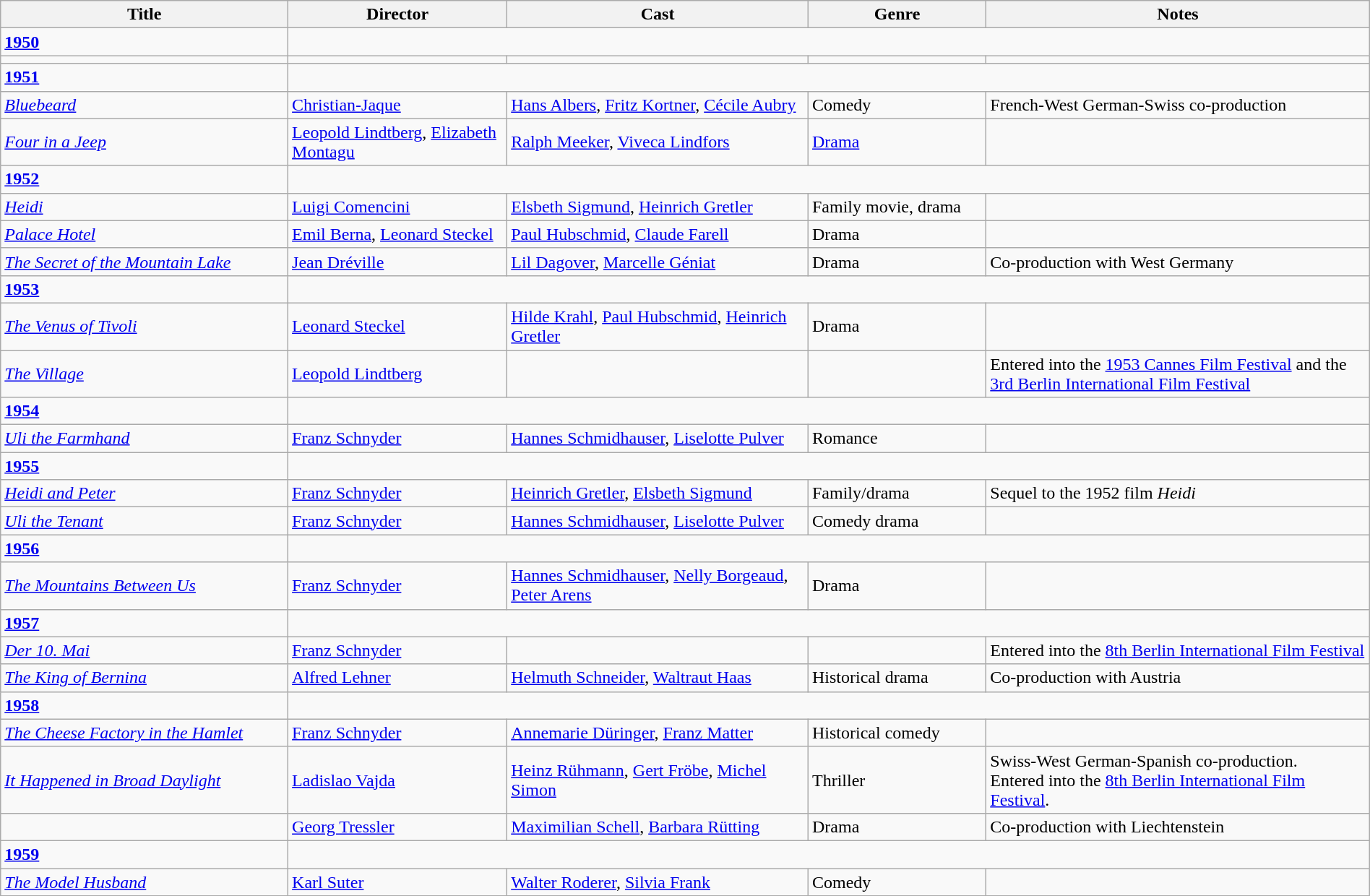<table class="wikitable" style="width:100%;">
<tr>
<th style="width:21%;">Title</th>
<th style="width:16%;">Director</th>
<th style="width:22%;">Cast</th>
<th style="width:13%;">Genre</th>
<th style="width:28%;">Notes</th>
</tr>
<tr>
<td><strong><a href='#'>1950</a></strong></td>
</tr>
<tr>
<td></td>
<td></td>
<td></td>
<td></td>
<td></td>
</tr>
<tr>
<td><strong><a href='#'>1951</a></strong></td>
</tr>
<tr>
<td><em><a href='#'>Bluebeard</a></em></td>
<td><a href='#'>Christian-Jaque</a></td>
<td><a href='#'>Hans Albers</a>, <a href='#'>Fritz Kortner</a>, <a href='#'>Cécile Aubry</a></td>
<td>Comedy</td>
<td>French-West German-Swiss co-production</td>
</tr>
<tr>
<td><em><a href='#'>Four in a Jeep</a></em></td>
<td><a href='#'>Leopold Lindtberg</a>, <a href='#'>Elizabeth Montagu</a></td>
<td><a href='#'>Ralph Meeker</a>, <a href='#'>Viveca Lindfors</a></td>
<td><a href='#'>Drama</a></td>
<td></td>
</tr>
<tr>
<td><strong><a href='#'>1952</a></strong></td>
</tr>
<tr>
<td><em><a href='#'>Heidi</a></em></td>
<td><a href='#'>Luigi Comencini</a></td>
<td><a href='#'>Elsbeth Sigmund</a>, <a href='#'>Heinrich Gretler</a></td>
<td>Family movie, drama</td>
<td></td>
</tr>
<tr>
<td><em><a href='#'>Palace Hotel</a></em></td>
<td><a href='#'>Emil Berna</a>, <a href='#'>Leonard Steckel</a></td>
<td><a href='#'>Paul Hubschmid</a>, <a href='#'>Claude Farell</a></td>
<td>Drama</td>
<td></td>
</tr>
<tr>
<td><em><a href='#'>The Secret of the Mountain Lake</a></em></td>
<td><a href='#'>Jean Dréville</a></td>
<td><a href='#'>Lil Dagover</a>, <a href='#'>Marcelle Géniat</a></td>
<td>Drama</td>
<td>Co-production with West Germany</td>
</tr>
<tr>
<td><strong><a href='#'>1953</a></strong></td>
</tr>
<tr>
<td><em><a href='#'>The Venus of Tivoli</a></em></td>
<td><a href='#'>Leonard Steckel</a></td>
<td><a href='#'>Hilde Krahl</a>, <a href='#'>Paul Hubschmid</a>, <a href='#'>Heinrich Gretler</a></td>
<td>Drama</td>
<td></td>
</tr>
<tr>
<td><em><a href='#'>The Village</a></em></td>
<td><a href='#'>Leopold Lindtberg</a></td>
<td></td>
<td></td>
<td>Entered into the <a href='#'>1953 Cannes Film Festival</a> and the <a href='#'>3rd Berlin International Film Festival</a></td>
</tr>
<tr>
<td><strong><a href='#'>1954</a></strong></td>
</tr>
<tr>
<td><em><a href='#'>Uli the Farmhand</a></em></td>
<td><a href='#'>Franz Schnyder</a></td>
<td><a href='#'>Hannes Schmidhauser</a>, <a href='#'>Liselotte Pulver</a></td>
<td>Romance</td>
<td></td>
</tr>
<tr>
<td><strong><a href='#'>1955</a></strong></td>
</tr>
<tr>
<td><em><a href='#'>Heidi and Peter</a></em></td>
<td><a href='#'>Franz Schnyder</a></td>
<td><a href='#'>Heinrich Gretler</a>, <a href='#'>Elsbeth Sigmund</a></td>
<td>Family/drama</td>
<td>Sequel to the 1952 film <em>Heidi</em></td>
</tr>
<tr>
<td><em><a href='#'>Uli the Tenant</a></em></td>
<td><a href='#'>Franz Schnyder</a></td>
<td><a href='#'>Hannes Schmidhauser</a>, <a href='#'>Liselotte Pulver</a></td>
<td>Comedy drama</td>
<td></td>
</tr>
<tr>
<td><strong><a href='#'>1956</a></strong></td>
</tr>
<tr>
<td><em><a href='#'>The Mountains Between Us</a></em></td>
<td><a href='#'>Franz Schnyder</a></td>
<td><a href='#'>Hannes Schmidhauser</a>, <a href='#'>Nelly Borgeaud</a>, <a href='#'>Peter Arens</a></td>
<td>Drama</td>
<td></td>
</tr>
<tr>
<td><strong><a href='#'>1957</a></strong></td>
</tr>
<tr>
<td><em><a href='#'>Der 10. Mai</a></em></td>
<td><a href='#'>Franz Schnyder</a></td>
<td></td>
<td></td>
<td>Entered into the <a href='#'>8th Berlin International Film Festival</a></td>
</tr>
<tr>
<td><em><a href='#'>The King of Bernina</a></em></td>
<td><a href='#'>Alfred Lehner</a></td>
<td><a href='#'>Helmuth Schneider</a>, <a href='#'>Waltraut Haas</a></td>
<td>Historical drama</td>
<td>Co-production with Austria</td>
</tr>
<tr>
<td><strong><a href='#'>1958</a></strong></td>
</tr>
<tr>
<td><em><a href='#'>The Cheese Factory in the Hamlet</a></em></td>
<td><a href='#'>Franz Schnyder</a></td>
<td><a href='#'>Annemarie Düringer</a>, <a href='#'>Franz Matter</a></td>
<td>Historical comedy</td>
<td></td>
</tr>
<tr>
<td><em><a href='#'>It Happened in Broad Daylight</a></em></td>
<td><a href='#'>Ladislao Vajda</a></td>
<td><a href='#'>Heinz Rühmann</a>, <a href='#'>Gert Fröbe</a>, <a href='#'>Michel Simon</a></td>
<td>Thriller</td>
<td>Swiss-West German-Spanish co-production. <br> Entered into the <a href='#'>8th Berlin International Film Festival</a>.</td>
</tr>
<tr>
<td><em></em></td>
<td><a href='#'>Georg Tressler</a></td>
<td><a href='#'>Maximilian Schell</a>, <a href='#'>Barbara Rütting</a></td>
<td>Drama</td>
<td>Co-production with Liechtenstein</td>
</tr>
<tr>
<td><strong><a href='#'>1959</a></strong></td>
</tr>
<tr>
<td><em><a href='#'>The Model Husband</a></em></td>
<td><a href='#'>Karl Suter</a></td>
<td><a href='#'>Walter Roderer</a>, <a href='#'>Silvia Frank</a></td>
<td>Comedy</td>
<td></td>
</tr>
</table>
